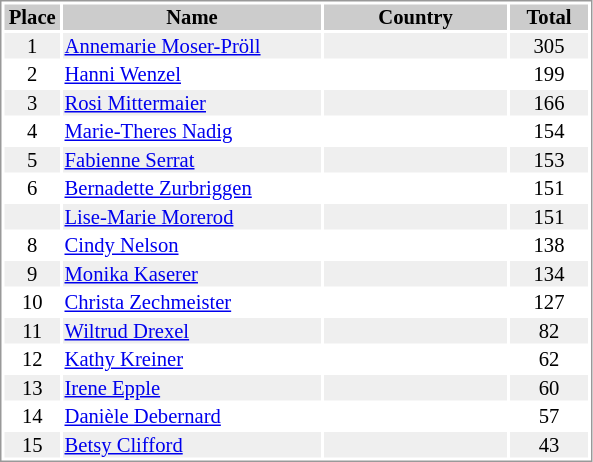<table border="0" style="border: 1px solid #999; background-color:#FFFFFF; text-align:center; font-size:86%; line-height:15px;">
<tr align="center" bgcolor="#CCCCCC">
<th width=35>Place</th>
<th width=170>Name</th>
<th width=120>Country</th>
<th width=50>Total</th>
</tr>
<tr bgcolor="#EFEFEF">
<td>1</td>
<td align="left"><a href='#'>Annemarie Moser-Pröll</a></td>
<td align="left"></td>
<td>305</td>
</tr>
<tr>
<td>2</td>
<td align="left"><a href='#'>Hanni Wenzel</a></td>
<td align="left"></td>
<td>199</td>
</tr>
<tr bgcolor="#EFEFEF">
<td>3</td>
<td align="left"><a href='#'>Rosi Mittermaier</a></td>
<td align="left"></td>
<td>166</td>
</tr>
<tr>
<td>4</td>
<td align="left"><a href='#'>Marie-Theres Nadig</a></td>
<td align="left"></td>
<td>154</td>
</tr>
<tr bgcolor="#EFEFEF">
<td>5</td>
<td align="left"><a href='#'>Fabienne Serrat</a></td>
<td align="left"></td>
<td>153</td>
</tr>
<tr>
<td>6</td>
<td align="left"><a href='#'>Bernadette Zurbriggen</a></td>
<td align="left"></td>
<td>151</td>
</tr>
<tr bgcolor="#EFEFEF">
<td></td>
<td align="left"><a href='#'>Lise-Marie Morerod</a></td>
<td align="left"></td>
<td>151</td>
</tr>
<tr>
<td>8</td>
<td align="left"><a href='#'>Cindy Nelson</a></td>
<td align="left"></td>
<td>138</td>
</tr>
<tr bgcolor="#EFEFEF">
<td>9</td>
<td align="left"><a href='#'>Monika Kaserer</a></td>
<td align="left"></td>
<td>134</td>
</tr>
<tr>
<td>10</td>
<td align="left"><a href='#'>Christa Zechmeister</a></td>
<td align="left"></td>
<td>127</td>
</tr>
<tr bgcolor="#EFEFEF">
<td>11</td>
<td align="left"><a href='#'>Wiltrud Drexel</a></td>
<td align="left"></td>
<td>82</td>
</tr>
<tr>
<td>12</td>
<td align="left"><a href='#'>Kathy Kreiner</a></td>
<td align="left"></td>
<td>62</td>
</tr>
<tr bgcolor="#EFEFEF">
<td>13</td>
<td align="left"><a href='#'>Irene Epple</a></td>
<td align="left"></td>
<td>60</td>
</tr>
<tr>
<td>14</td>
<td align="left"><a href='#'>Danièle Debernard</a></td>
<td align="left"></td>
<td>57</td>
</tr>
<tr bgcolor="#EFEFEF">
<td>15</td>
<td align="left"><a href='#'>Betsy Clifford</a></td>
<td align="left"></td>
<td>43</td>
</tr>
</table>
